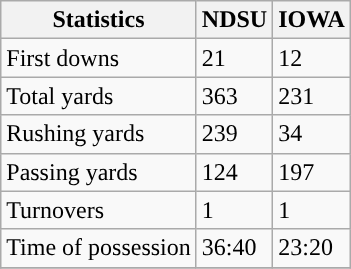<table class="wikitable">
<tr>
<th>Statistics</th>
<th>NDSU</th>
<th>IOWA</th>
</tr>
<tr>
<td>First downs</td>
<td>21</td>
<td>12</td>
</tr>
<tr>
<td>Total yards</td>
<td>363</td>
<td>231</td>
</tr>
<tr>
<td>Rushing yards</td>
<td>239</td>
<td>34</td>
</tr>
<tr>
<td>Passing yards</td>
<td>124</td>
<td>197</td>
</tr>
<tr>
<td>Turnovers</td>
<td>1</td>
<td>1</td>
</tr>
<tr>
<td>Time of possession</td>
<td>36:40</td>
<td>23:20</td>
</tr>
<tr>
</tr>
</table>
